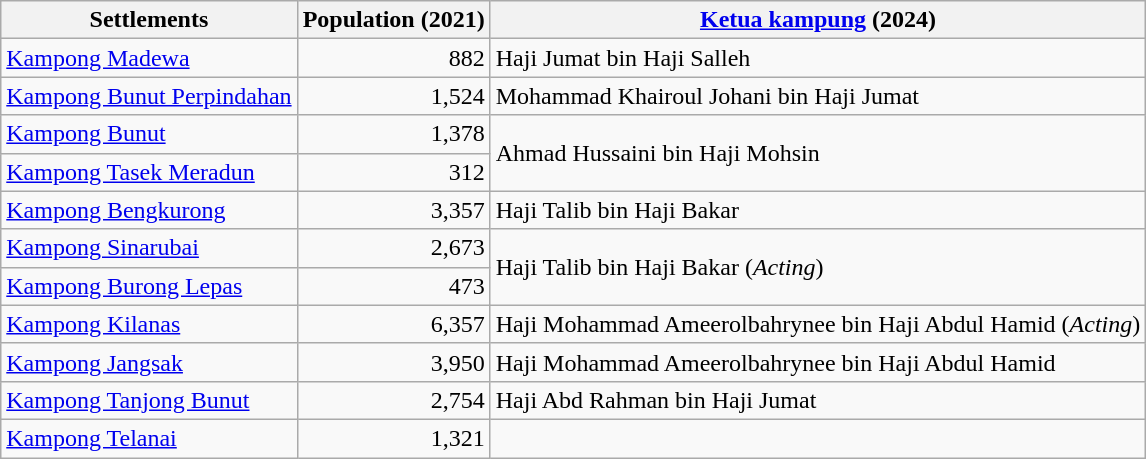<table class="wikitable">
<tr>
<th>Settlements</th>
<th>Population (2021)</th>
<th><a href='#'>Ketua kampung</a> (2024)</th>
</tr>
<tr>
<td><a href='#'>Kampong Madewa</a></td>
<td align="right">882</td>
<td>Haji Jumat bin Haji Salleh</td>
</tr>
<tr>
<td><a href='#'>Kampong Bunut Perpindahan</a></td>
<td align="right">1,524</td>
<td>Mohammad Khairoul Johani bin Haji Jumat</td>
</tr>
<tr>
<td><a href='#'>Kampong Bunut</a></td>
<td align="right">1,378</td>
<td rowspan="2">Ahmad Hussaini bin Haji Mohsin</td>
</tr>
<tr>
<td><a href='#'>Kampong Tasek Meradun</a></td>
<td align="right">312</td>
</tr>
<tr>
<td><a href='#'>Kampong Bengkurong</a></td>
<td align="right">3,357</td>
<td>Haji Talib bin Haji Bakar</td>
</tr>
<tr>
<td><a href='#'>Kampong Sinarubai</a></td>
<td align="right">2,673</td>
<td rowspan="2">Haji Talib bin Haji Bakar (<em>Acting</em>)</td>
</tr>
<tr>
<td><a href='#'>Kampong Burong Lepas</a></td>
<td align="right">473</td>
</tr>
<tr>
<td><a href='#'>Kampong Kilanas</a></td>
<td align="right">6,357</td>
<td>Haji Mohammad Ameerolbahrynee bin Haji Abdul Hamid (<em>Acting</em>)</td>
</tr>
<tr>
<td><a href='#'>Kampong Jangsak</a></td>
<td align="right">3,950</td>
<td>Haji Mohammad Ameerolbahrynee bin Haji Abdul Hamid</td>
</tr>
<tr>
<td><a href='#'>Kampong Tanjong Bunut</a></td>
<td align="right">2,754</td>
<td>Haji Abd Rahman bin Haji Jumat</td>
</tr>
<tr>
<td><a href='#'>Kampong Telanai</a></td>
<td align="right">1,321</td>
<td></td>
</tr>
</table>
